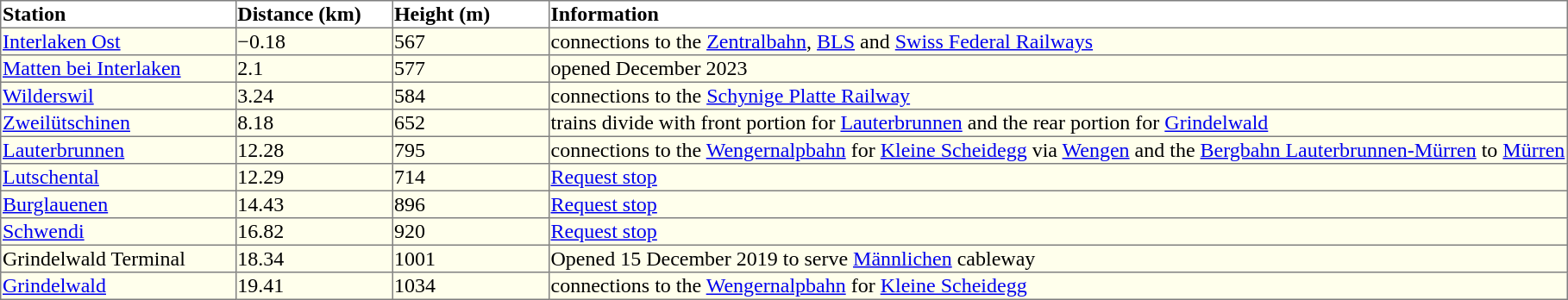<table border=1 style="border-collapse: collapse">
<tr align=left>
<th width="15%">Station</th>
<th width="10%">Distance (km)</th>
<th width="10%">Height (m)</th>
<th width="65%">Information</th>
</tr>
<tr valign=top bgcolor="#ffffec">
<td><a href='#'>Interlaken Ost</a></td>
<td>−0.18</td>
<td>567</td>
<td>connections to the <a href='#'>Zentralbahn</a>, <a href='#'>BLS</a> and <a href='#'>Swiss Federal Railways</a></td>
</tr>
<tr valign=top bgcolor="#ffffec">
<td><a href='#'>Matten bei Interlaken</a></td>
<td>2.1</td>
<td>577</td>
<td>opened December 2023</td>
</tr>
<tr valign=top bgcolor="#ffffec">
<td><a href='#'>Wilderswil</a></td>
<td>3.24</td>
<td>584</td>
<td>connections to the <a href='#'>Schynige Platte Railway</a></td>
</tr>
<tr valign=top bgcolor="#ffffec">
<td><a href='#'>Zweilütschinen</a></td>
<td>8.18</td>
<td>652</td>
<td>trains divide with front portion for <a href='#'>Lauterbrunnen</a> and the rear portion for <a href='#'>Grindelwald</a></td>
</tr>
<tr valign=top bgcolor="#ffffec">
<td><a href='#'>Lauterbrunnen</a></td>
<td>12.28</td>
<td>795</td>
<td>connections to the <a href='#'>Wengernalpbahn</a> for <a href='#'>Kleine Scheidegg</a> via <a href='#'>Wengen</a> and the <a href='#'>Bergbahn Lauterbrunnen-Mürren</a> to <a href='#'>Mürren</a></td>
</tr>
<tr valign=top bgcolor="#ffffec">
<td><a href='#'>Lutschental</a></td>
<td>12.29</td>
<td>714</td>
<td><a href='#'>Request stop</a></td>
</tr>
<tr valign=top bgcolor="#ffffec">
<td><a href='#'>Burglauenen</a></td>
<td>14.43</td>
<td>896</td>
<td><a href='#'>Request stop</a></td>
</tr>
<tr valign=top bgcolor="#ffffec">
<td><a href='#'>Schwendi</a></td>
<td>16.82</td>
<td>920</td>
<td><a href='#'>Request stop</a></td>
</tr>
<tr valign=top bgcolor="#ffffec">
<td>Grindelwald Terminal</td>
<td>18.34</td>
<td>1001</td>
<td>Opened 15 December 2019 to serve <a href='#'>Männlichen</a> cableway</td>
</tr>
<tr valign=top bgcolor="#ffffec">
<td><a href='#'>Grindelwald</a></td>
<td>19.41</td>
<td>1034</td>
<td>connections to the <a href='#'>Wengernalpbahn</a> for <a href='#'>Kleine Scheidegg</a></td>
</tr>
</table>
